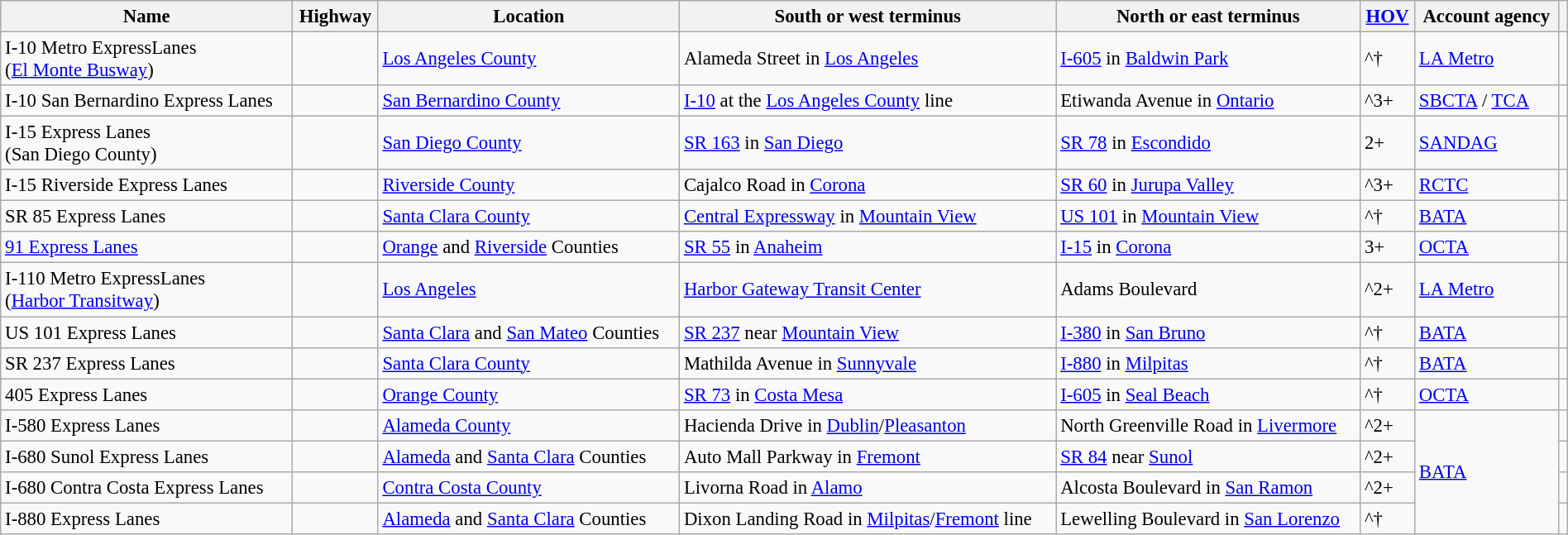<table class="wikitable" style="font-size:95%" width=100%>
<tr>
<th>Name</th>
<th>Highway</th>
<th>Location</th>
<th>South or west terminus</th>
<th>North or east terminus</th>
<th><a href='#'>HOV</a></th>
<th>Account agency</th>
<th></th>
</tr>
<tr>
<td>I-10 Metro ExpressLanes<br>(<a href='#'>El Monte Busway</a>)</td>
<td></td>
<td><a href='#'>Los Angeles County</a></td>
<td>Alameda Street in <a href='#'>Los Angeles</a></td>
<td><a href='#'>I-605</a> in <a href='#'>Baldwin Park</a></td>
<td>^†</td>
<td><a href='#'>LA Metro</a></td>
<td></td>
</tr>
<tr>
<td>I-10 San Bernardino Express Lanes</td>
<td></td>
<td><a href='#'>San Bernardino County</a></td>
<td><a href='#'>I-10</a> at the <a href='#'>Los Angeles County</a> line</td>
<td>Etiwanda Avenue in <a href='#'>Ontario</a></td>
<td>^3+</td>
<td><a href='#'>SBCTA</a> / <a href='#'>TCA</a></td>
<td></td>
</tr>
<tr>
<td>I-15 Express Lanes<br>(San Diego County)</td>
<td></td>
<td><a href='#'>San Diego County</a></td>
<td><a href='#'>SR 163</a> in <a href='#'>San Diego</a></td>
<td><a href='#'>SR 78</a> in <a href='#'>Escondido</a></td>
<td>2+</td>
<td><a href='#'>SANDAG</a></td>
<td></td>
</tr>
<tr>
<td>I-15 Riverside Express Lanes</td>
<td></td>
<td><a href='#'>Riverside County</a></td>
<td>Cajalco Road in <a href='#'>Corona</a></td>
<td><a href='#'>SR 60</a> in <a href='#'>Jurupa Valley</a></td>
<td>^3+</td>
<td><a href='#'>RCTC</a></td>
<td></td>
</tr>
<tr>
<td>SR 85 Express Lanes</td>
<td></td>
<td><a href='#'>Santa Clara County</a></td>
<td><a href='#'>Central Expressway</a> in <a href='#'>Mountain View</a></td>
<td><a href='#'>US 101</a> in <a href='#'>Mountain View</a></td>
<td>^†</td>
<td><a href='#'>BATA</a></td>
<td></td>
</tr>
<tr>
<td><a href='#'>91 Express Lanes</a></td>
<td></td>
<td><a href='#'>Orange</a> and <a href='#'>Riverside</a> Counties</td>
<td><a href='#'>SR 55</a> in <a href='#'>Anaheim</a></td>
<td><a href='#'>I-15</a> in <a href='#'>Corona</a></td>
<td>3+</td>
<td><a href='#'>OCTA</a></td>
<td></td>
</tr>
<tr>
<td>I-110 Metro ExpressLanes<br>(<a href='#'>Harbor Transitway</a>)</td>
<td></td>
<td><a href='#'>Los Angeles</a></td>
<td><a href='#'>Harbor Gateway Transit Center</a></td>
<td>Adams Boulevard</td>
<td>^2+</td>
<td><a href='#'>LA Metro</a></td>
<td></td>
</tr>
<tr>
<td>US 101 Express Lanes</td>
<td></td>
<td><a href='#'>Santa Clara</a> and <a href='#'>San Mateo</a> Counties</td>
<td><a href='#'>SR 237</a> near <a href='#'>Mountain View</a></td>
<td><a href='#'>I-380</a> in <a href='#'>San Bruno</a></td>
<td>^†</td>
<td><a href='#'>BATA</a></td>
<td></td>
</tr>
<tr>
<td>SR 237 Express Lanes</td>
<td></td>
<td><a href='#'>Santa Clara County</a></td>
<td>Mathilda Avenue in <a href='#'>Sunnyvale</a></td>
<td><a href='#'>I-880</a> in <a href='#'>Milpitas</a></td>
<td>^†</td>
<td><a href='#'>BATA</a></td>
<td></td>
</tr>
<tr>
<td>405 Express Lanes</td>
<td></td>
<td><a href='#'>Orange County</a></td>
<td><a href='#'>SR 73</a> in <a href='#'>Costa Mesa</a></td>
<td><a href='#'>I-605</a> in <a href='#'>Seal Beach</a></td>
<td>^†</td>
<td><a href='#'>OCTA</a></td>
<td></td>
</tr>
<tr>
<td>I-580 Express Lanes</td>
<td></td>
<td><a href='#'>Alameda County</a></td>
<td>Hacienda Drive in <a href='#'>Dublin</a>/<a href='#'>Pleasanton</a></td>
<td>North Greenville Road in <a href='#'>Livermore</a></td>
<td>^2+</td>
<td rowspan="4"><a href='#'>BATA</a></td>
<td></td>
</tr>
<tr>
<td>I-680 Sunol Express Lanes</td>
<td></td>
<td><a href='#'>Alameda</a> and <a href='#'>Santa Clara</a> Counties</td>
<td>Auto Mall Parkway in <a href='#'>Fremont</a></td>
<td><a href='#'>SR 84</a> near <a href='#'>Sunol</a></td>
<td>^2+</td>
<td></td>
</tr>
<tr>
<td>I-680 Contra Costa Express Lanes</td>
<td></td>
<td><a href='#'>Contra Costa County</a></td>
<td>Livorna Road in <a href='#'>Alamo</a></td>
<td>Alcosta Boulevard in <a href='#'>San Ramon</a></td>
<td>^2+</td>
<td></td>
</tr>
<tr>
<td>I-880 Express Lanes</td>
<td></td>
<td><a href='#'>Alameda</a> and <a href='#'>Santa Clara</a> Counties</td>
<td>Dixon Landing Road in <a href='#'>Milpitas</a>/<a href='#'>Fremont</a> line</td>
<td>Lewelling Boulevard in <a href='#'>San Lorenzo</a></td>
<td>^†</td>
<td></td>
</tr>
</table>
